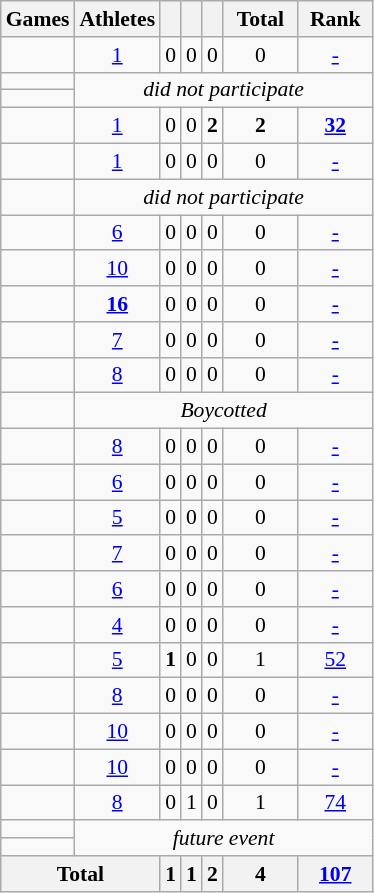<table class="wikitable" style="text-align:center; font-size:90%;">
<tr>
<th>Games</th>
<th>Athletes</th>
<th width:3em; font-weight:bold;"></th>
<th width:3em; font-weight:bold;"></th>
<th width:3em; font-weight:bold;"></th>
<th style="width:3em; font-weight:bold;">Total</th>
<th style="width:3em; font-weight:bold;">Rank</th>
</tr>
<tr>
<td align=left> </td>
<td><a href='#'>1</a></td>
<td>0</td>
<td>0</td>
<td>0</td>
<td>0</td>
<td><a href='#'>-</a></td>
</tr>
<tr>
<td align=left> </td>
<td colspan=6; rowspan=2><em>did not participate</em></td>
</tr>
<tr>
<td align=left> </td>
</tr>
<tr>
<td align=left> </td>
<td><a href='#'>1</a></td>
<td>0</td>
<td>0</td>
<td><strong>2</strong></td>
<td><strong>2</strong></td>
<td><a href='#'><strong>32</strong></a></td>
</tr>
<tr>
<td align=left> </td>
<td><a href='#'>1</a></td>
<td>0</td>
<td>0</td>
<td>0</td>
<td>0</td>
<td><a href='#'>-</a></td>
</tr>
<tr>
<td align=left> </td>
<td colspan=6><em>did not participate</em></td>
</tr>
<tr>
<td align=left> </td>
<td><a href='#'>6</a></td>
<td>0</td>
<td>0</td>
<td>0</td>
<td>0</td>
<td><a href='#'>-</a></td>
</tr>
<tr>
<td align=left> </td>
<td><a href='#'>10</a></td>
<td>0</td>
<td>0</td>
<td>0</td>
<td>0</td>
<td><a href='#'>-</a></td>
</tr>
<tr>
<td align=left> </td>
<td><a href='#'><strong>16</strong></a></td>
<td>0</td>
<td>0</td>
<td>0</td>
<td>0</td>
<td><a href='#'>-</a></td>
</tr>
<tr>
<td align=left> </td>
<td><a href='#'>7</a></td>
<td>0</td>
<td>0</td>
<td>0</td>
<td>0</td>
<td><a href='#'>-</a></td>
</tr>
<tr>
<td align=left> </td>
<td><a href='#'>8</a></td>
<td>0</td>
<td>0</td>
<td>0</td>
<td>0</td>
<td><a href='#'>-</a></td>
</tr>
<tr>
<td align=left> </td>
<td colspan=6><em>Boycotted</em></td>
</tr>
<tr>
<td align=left> </td>
<td><a href='#'>8</a></td>
<td>0</td>
<td>0</td>
<td>0</td>
<td>0</td>
<td><a href='#'>-</a></td>
</tr>
<tr>
<td align=left> </td>
<td><a href='#'>6</a></td>
<td>0</td>
<td>0</td>
<td>0</td>
<td>0</td>
<td><a href='#'>-</a></td>
</tr>
<tr '>
<td align=left> </td>
<td><a href='#'>5</a></td>
<td>0</td>
<td>0</td>
<td>0</td>
<td>0</td>
<td><a href='#'>-</a></td>
</tr>
<tr>
<td align=left> </td>
<td><a href='#'>7</a></td>
<td>0</td>
<td>0</td>
<td>0</td>
<td>0</td>
<td><a href='#'>-</a></td>
</tr>
<tr>
<td align=left> </td>
<td><a href='#'>6</a></td>
<td>0</td>
<td>0</td>
<td>0</td>
<td>0</td>
<td><a href='#'>-</a></td>
</tr>
<tr>
<td align=left> </td>
<td><a href='#'>4</a></td>
<td>0</td>
<td>0</td>
<td>0</td>
<td>0</td>
<td><a href='#'>-</a></td>
</tr>
<tr>
<td align=left> </td>
<td><a href='#'>5</a></td>
<td><strong>1</strong></td>
<td>0</td>
<td>0</td>
<td>1</td>
<td><a href='#'>52</a></td>
</tr>
<tr>
<td align=left> </td>
<td><a href='#'>8</a></td>
<td>0</td>
<td>0</td>
<td>0</td>
<td>0</td>
<td><a href='#'>-</a></td>
</tr>
<tr>
<td align=left> </td>
<td><a href='#'>10</a></td>
<td>0</td>
<td>0</td>
<td>0</td>
<td>0</td>
<td><a href='#'>-</a></td>
</tr>
<tr>
<td align=left> </td>
<td><a href='#'>10</a></td>
<td>0</td>
<td>0</td>
<td>0</td>
<td>0</td>
<td><a href='#'>-</a></td>
</tr>
<tr>
<td align=left> </td>
<td><a href='#'>8</a></td>
<td>0</td>
<td>1</td>
<td>0</td>
<td>1</td>
<td><a href='#'>74</a></td>
</tr>
<tr>
<td align=left> </td>
<td colspan=6; rowspan=2><em>future event</em></td>
</tr>
<tr>
<td align=left> </td>
</tr>
<tr>
<th colspan=2>Total</th>
<th>1</th>
<th>1</th>
<th>2</th>
<th>4</th>
<th><a href='#'>107</a></th>
</tr>
</table>
